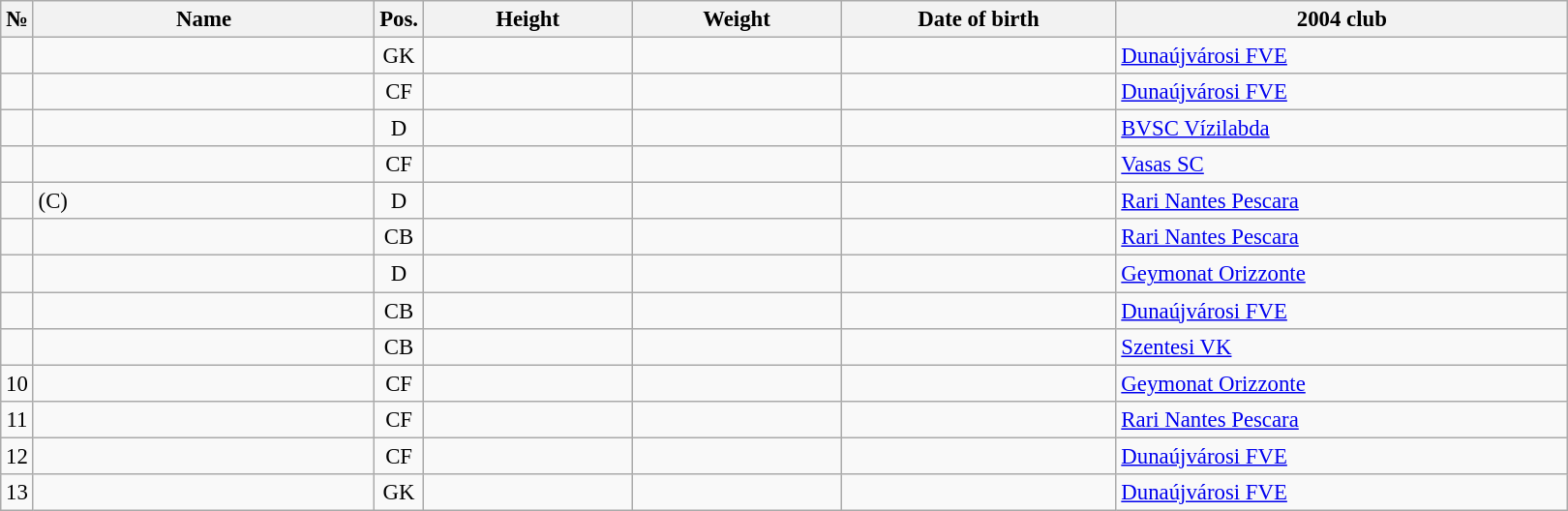<table class="wikitable sortable" style="font-size:95%; text-align:center;">
<tr>
<th>№</th>
<th style="width:15em">Name</th>
<th>Pos.</th>
<th style="width:9em">Height</th>
<th style="width:9em">Weight</th>
<th style="width:12em">Date of birth</th>
<th style="width:20em">2004 club</th>
</tr>
<tr>
<td></td>
<td style="text-align:left;"></td>
<td>GK</td>
<td></td>
<td></td>
<td style="text-align:right;"></td>
<td style="text-align:left;"> <a href='#'>Dunaújvárosi FVE</a></td>
</tr>
<tr>
<td></td>
<td style="text-align:left;"></td>
<td>CF</td>
<td></td>
<td></td>
<td style="text-align:right;"></td>
<td style="text-align:left;"> <a href='#'>Dunaújvárosi FVE</a></td>
</tr>
<tr>
<td></td>
<td style="text-align:left;"></td>
<td>D</td>
<td></td>
<td></td>
<td style="text-align:right;"></td>
<td style="text-align:left;"> <a href='#'>BVSC Vízilabda</a></td>
</tr>
<tr>
<td></td>
<td style="text-align:left;"></td>
<td>CF</td>
<td></td>
<td></td>
<td style="text-align:right;"></td>
<td style="text-align:left;"> <a href='#'>Vasas SC</a></td>
</tr>
<tr>
<td></td>
<td style="text-align:left;"> (C)</td>
<td>D</td>
<td></td>
<td></td>
<td style="text-align:right;"></td>
<td style="text-align:left;"> <a href='#'>Rari Nantes Pescara</a></td>
</tr>
<tr>
<td></td>
<td style="text-align:left;"></td>
<td>CB</td>
<td></td>
<td></td>
<td style="text-align:right;"></td>
<td style="text-align:left;"> <a href='#'>Rari Nantes Pescara</a></td>
</tr>
<tr>
<td></td>
<td style="text-align:left;"></td>
<td>D</td>
<td></td>
<td></td>
<td style="text-align:right;"></td>
<td style="text-align:left;"> <a href='#'>Geymonat Orizzonte</a></td>
</tr>
<tr>
<td></td>
<td style="text-align:left;"></td>
<td>CB</td>
<td></td>
<td></td>
<td style="text-align:right;"></td>
<td style="text-align:left;"> <a href='#'>Dunaújvárosi FVE</a></td>
</tr>
<tr>
<td></td>
<td style="text-align:left;"></td>
<td>CB</td>
<td></td>
<td></td>
<td style="text-align:right;"></td>
<td style="text-align:left;"> <a href='#'>Szentesi VK</a></td>
</tr>
<tr>
<td>10</td>
<td style="text-align:left;"></td>
<td>CF</td>
<td></td>
<td></td>
<td style="text-align:right;"></td>
<td style="text-align:left;"> <a href='#'>Geymonat Orizzonte</a></td>
</tr>
<tr>
<td>11</td>
<td style="text-align:left;"></td>
<td>CF</td>
<td></td>
<td></td>
<td style="text-align:right;"></td>
<td style="text-align:left;"> <a href='#'>Rari Nantes Pescara</a></td>
</tr>
<tr>
<td>12</td>
<td style="text-align:left;"></td>
<td>CF</td>
<td></td>
<td></td>
<td style="text-align:right;"></td>
<td style="text-align:left;"> <a href='#'>Dunaújvárosi FVE</a></td>
</tr>
<tr>
<td>13</td>
<td style="text-align:left;"></td>
<td>GK</td>
<td></td>
<td></td>
<td style="text-align:right;"></td>
<td style="text-align:left;"> <a href='#'>Dunaújvárosi FVE</a></td>
</tr>
</table>
